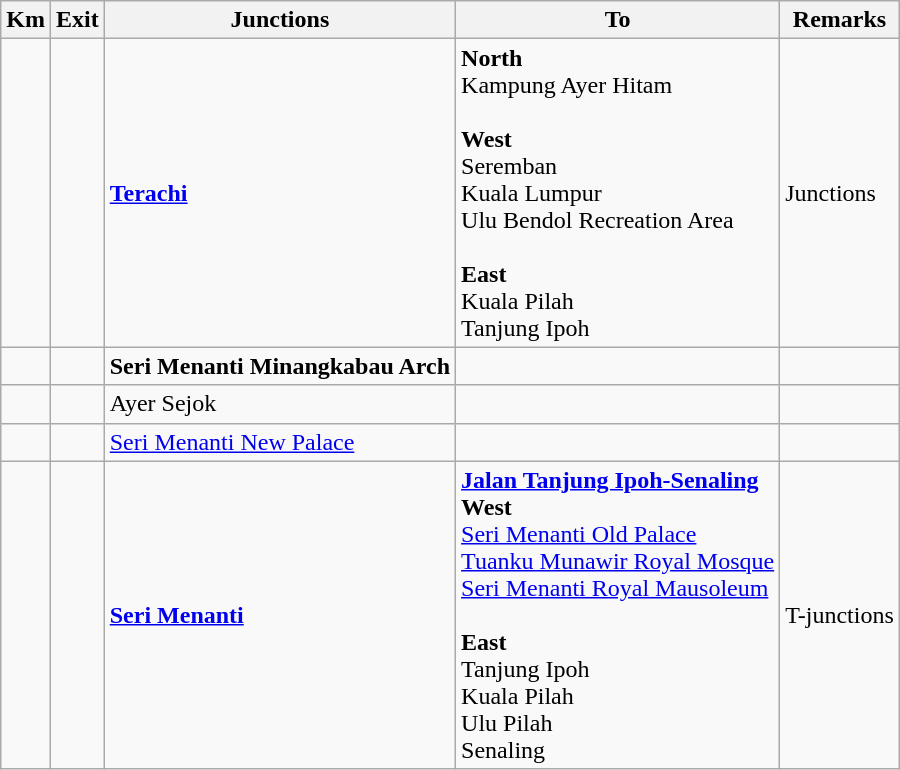<table class="wikitable">
<tr>
<th>Km</th>
<th>Exit</th>
<th>Junctions</th>
<th>To</th>
<th>Remarks</th>
</tr>
<tr>
<td></td>
<td></td>
<td><strong><a href='#'>Terachi</a></strong></td>
<td><strong>North</strong><br>Kampung Ayer Hitam<br><br><strong>West</strong><br> Seremban<br> Kuala Lumpur<br> Ulu Bendol Recreation Area<br><br><strong>East</strong><br> Kuala Pilah<br> Tanjung Ipoh</td>
<td>Junctions</td>
</tr>
<tr>
<td></td>
<td></td>
<td><strong>Seri Menanti Minangkabau Arch</strong></td>
<td></td>
<td></td>
</tr>
<tr>
<td></td>
<td></td>
<td>Ayer Sejok</td>
<td></td>
<td></td>
</tr>
<tr>
<td></td>
<td></td>
<td><a href='#'>Seri Menanti New Palace</a></td>
<td></td>
<td></td>
</tr>
<tr>
<td></td>
<td></td>
<td><strong><a href='#'>Seri Menanti</a></strong></td>
<td> <strong><a href='#'>Jalan Tanjung Ipoh-Senaling</a></strong><br><strong>West</strong><br><a href='#'>Seri Menanti Old Palace</a><br><a href='#'>Tuanku Munawir Royal Mosque</a><br><a href='#'>Seri Menanti Royal Mausoleum</a><br><br><strong>East</strong><br>Tanjung Ipoh<br> Kuala Pilah<br>Ulu Pilah<br>Senaling</td>
<td>T-junctions</td>
</tr>
</table>
